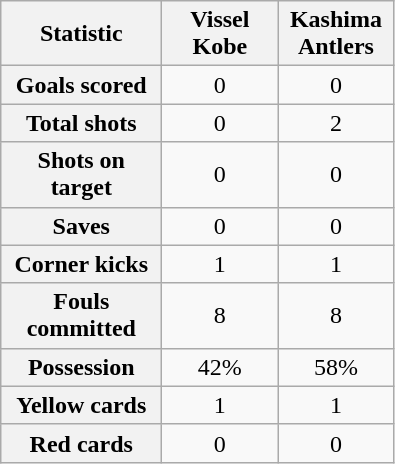<table class="wikitable plainrowheaders" style="text-align: center">
<tr>
<th scope=col width=100>Statistic</th>
<th scope=col width=70>Vissel Kobe</th>
<th scope=col width=70>Kashima Antlers</th>
</tr>
<tr>
<th scope=row>Goals scored</th>
<td>0</td>
<td>0</td>
</tr>
<tr>
<th scope=row>Total shots</th>
<td>0</td>
<td>2</td>
</tr>
<tr>
<th scope=row>Shots on target</th>
<td>0</td>
<td>0</td>
</tr>
<tr>
<th scope=row>Saves</th>
<td>0</td>
<td>0</td>
</tr>
<tr>
<th scope=row>Corner kicks</th>
<td>1</td>
<td>1</td>
</tr>
<tr>
<th scope=row>Fouls committed</th>
<td>8</td>
<td>8</td>
</tr>
<tr>
<th scope=row>Possession</th>
<td>42%</td>
<td>58%</td>
</tr>
<tr>
<th scope=row>Yellow cards</th>
<td>1</td>
<td>1</td>
</tr>
<tr>
<th scope=row>Red cards</th>
<td>0</td>
<td>0</td>
</tr>
</table>
